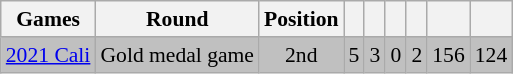<table class="wikitable" style="text-align:center; font-size:90%;">
<tr>
<th>Games</th>
<th>Round</th>
<th>Position</th>
<th></th>
<th></th>
<th></th>
<th></th>
<th></th>
<th></th>
</tr>
<tr style="background:silver;">
<td> <a href='#'>2021 Cali</a></td>
<td>Gold medal game</td>
<td>2nd</td>
<td>5</td>
<td>3</td>
<td>0</td>
<td>2</td>
<td>156</td>
<td>124</td>
</tr>
</table>
